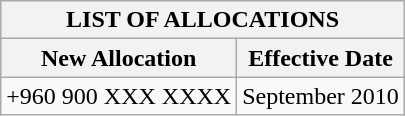<table class="wikitable" border=1>
<tr>
<th colspan="2">LIST OF ALLOCATIONS</th>
</tr>
<tr>
<th>New Allocation</th>
<th>Effective Date</th>
</tr>
<tr>
<td>+960 900 XXX XXXX</td>
<td>September 2010</td>
</tr>
</table>
